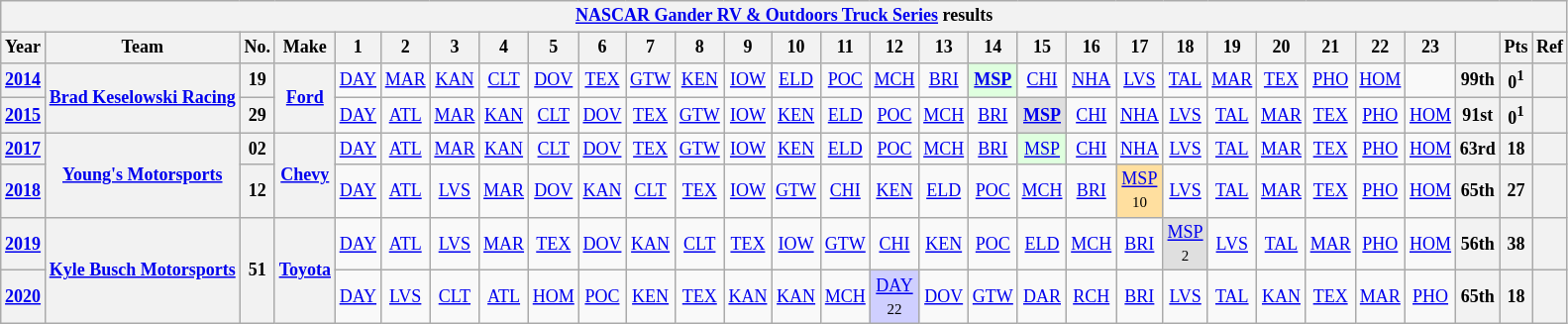<table class="wikitable" style="text-align:center; font-size:75%">
<tr>
<th colspan=45><a href='#'>NASCAR Gander RV & Outdoors Truck Series</a> results</th>
</tr>
<tr>
<th>Year</th>
<th>Team</th>
<th>No.</th>
<th>Make</th>
<th>1</th>
<th>2</th>
<th>3</th>
<th>4</th>
<th>5</th>
<th>6</th>
<th>7</th>
<th>8</th>
<th>9</th>
<th>10</th>
<th>11</th>
<th>12</th>
<th>13</th>
<th>14</th>
<th>15</th>
<th>16</th>
<th>17</th>
<th>18</th>
<th>19</th>
<th>20</th>
<th>21</th>
<th>22</th>
<th>23</th>
<th></th>
<th>Pts</th>
<th>Ref</th>
</tr>
<tr>
<th><a href='#'>2014</a></th>
<th rowspan=2 nowrap><a href='#'>Brad Keselowski Racing</a></th>
<th>19</th>
<th rowspan=2><a href='#'>Ford</a></th>
<td><a href='#'>DAY</a></td>
<td><a href='#'>MAR</a></td>
<td><a href='#'>KAN</a></td>
<td><a href='#'>CLT</a></td>
<td><a href='#'>DOV</a></td>
<td><a href='#'>TEX</a></td>
<td><a href='#'>GTW</a></td>
<td><a href='#'>KEN</a></td>
<td><a href='#'>IOW</a></td>
<td><a href='#'>ELD</a></td>
<td><a href='#'>POC</a></td>
<td><a href='#'>MCH</a></td>
<td><a href='#'>BRI</a></td>
<td style="background:#DFFFDF;"><strong><a href='#'>MSP</a></strong><br></td>
<td><a href='#'>CHI</a></td>
<td><a href='#'>NHA</a></td>
<td><a href='#'>LVS</a></td>
<td><a href='#'>TAL</a></td>
<td><a href='#'>MAR</a></td>
<td><a href='#'>TEX</a></td>
<td><a href='#'>PHO</a></td>
<td><a href='#'>HOM</a></td>
<td></td>
<th>99th</th>
<th>0<sup>1</sup></th>
<th></th>
</tr>
<tr>
<th><a href='#'>2015</a></th>
<th>29</th>
<td><a href='#'>DAY</a></td>
<td><a href='#'>ATL</a></td>
<td><a href='#'>MAR</a></td>
<td><a href='#'>KAN</a></td>
<td><a href='#'>CLT</a></td>
<td><a href='#'>DOV</a></td>
<td><a href='#'>TEX</a></td>
<td><a href='#'>GTW</a></td>
<td><a href='#'>IOW</a></td>
<td><a href='#'>KEN</a></td>
<td><a href='#'>ELD</a></td>
<td><a href='#'>POC</a></td>
<td><a href='#'>MCH</a></td>
<td><a href='#'>BRI</a></td>
<td style="background:#DFDFDF;"><strong><a href='#'>MSP</a></strong><br></td>
<td><a href='#'>CHI</a></td>
<td><a href='#'>NHA</a></td>
<td><a href='#'>LVS</a></td>
<td><a href='#'>TAL</a></td>
<td><a href='#'>MAR</a></td>
<td><a href='#'>TEX</a></td>
<td><a href='#'>PHO</a></td>
<td><a href='#'>HOM</a></td>
<th>91st</th>
<th>0<sup>1</sup></th>
<th></th>
</tr>
<tr>
<th><a href='#'>2017</a></th>
<th rowspan=2><a href='#'>Young's Motorsports</a></th>
<th>02</th>
<th rowspan=2><a href='#'>Chevy</a></th>
<td><a href='#'>DAY</a></td>
<td><a href='#'>ATL</a></td>
<td><a href='#'>MAR</a></td>
<td><a href='#'>KAN</a></td>
<td><a href='#'>CLT</a></td>
<td><a href='#'>DOV</a></td>
<td><a href='#'>TEX</a></td>
<td><a href='#'>GTW</a></td>
<td><a href='#'>IOW</a></td>
<td><a href='#'>KEN</a></td>
<td><a href='#'>ELD</a></td>
<td><a href='#'>POC</a></td>
<td><a href='#'>MCH</a></td>
<td><a href='#'>BRI</a></td>
<td style="background:#DFFFDF;"><a href='#'>MSP</a><br></td>
<td><a href='#'>CHI</a></td>
<td><a href='#'>NHA</a></td>
<td><a href='#'>LVS</a></td>
<td><a href='#'>TAL</a></td>
<td><a href='#'>MAR</a></td>
<td><a href='#'>TEX</a></td>
<td><a href='#'>PHO</a></td>
<td><a href='#'>HOM</a></td>
<th>63rd</th>
<th>18</th>
<th></th>
</tr>
<tr>
<th><a href='#'>2018</a></th>
<th>12</th>
<td><a href='#'>DAY</a></td>
<td><a href='#'>ATL</a></td>
<td><a href='#'>LVS</a></td>
<td><a href='#'>MAR</a></td>
<td><a href='#'>DOV</a></td>
<td><a href='#'>KAN</a></td>
<td><a href='#'>CLT</a></td>
<td><a href='#'>TEX</a></td>
<td><a href='#'>IOW</a></td>
<td><a href='#'>GTW</a></td>
<td><a href='#'>CHI</a></td>
<td><a href='#'>KEN</a></td>
<td><a href='#'>ELD</a></td>
<td><a href='#'>POC</a></td>
<td><a href='#'>MCH</a></td>
<td><a href='#'>BRI</a></td>
<td style="background:#FFDF9F;"><a href='#'>MSP</a><br><small>10</small></td>
<td><a href='#'>LVS</a></td>
<td><a href='#'>TAL</a></td>
<td><a href='#'>MAR</a></td>
<td><a href='#'>TEX</a></td>
<td><a href='#'>PHO</a></td>
<td><a href='#'>HOM</a></td>
<th>65th</th>
<th>27</th>
<th></th>
</tr>
<tr>
<th><a href='#'>2019</a></th>
<th rowspan=2><a href='#'>Kyle Busch Motorsports</a></th>
<th rowspan=2>51</th>
<th rowspan=2><a href='#'>Toyota</a></th>
<td><a href='#'>DAY</a></td>
<td><a href='#'>ATL</a></td>
<td><a href='#'>LVS</a></td>
<td><a href='#'>MAR</a></td>
<td><a href='#'>TEX</a></td>
<td><a href='#'>DOV</a></td>
<td><a href='#'>KAN</a></td>
<td><a href='#'>CLT</a></td>
<td><a href='#'>TEX</a></td>
<td><a href='#'>IOW</a></td>
<td><a href='#'>GTW</a></td>
<td><a href='#'>CHI</a></td>
<td><a href='#'>KEN</a></td>
<td><a href='#'>POC</a></td>
<td><a href='#'>ELD</a></td>
<td><a href='#'>MCH</a></td>
<td><a href='#'>BRI</a></td>
<td style="background:#DFDFDF;"><a href='#'>MSP</a><br><small>2</small></td>
<td><a href='#'>LVS</a></td>
<td><a href='#'>TAL</a></td>
<td><a href='#'>MAR</a></td>
<td><a href='#'>PHO</a></td>
<td><a href='#'>HOM</a></td>
<th>56th</th>
<th>38</th>
<th></th>
</tr>
<tr>
<th><a href='#'>2020</a></th>
<td><a href='#'>DAY</a></td>
<td><a href='#'>LVS</a></td>
<td><a href='#'>CLT</a></td>
<td><a href='#'>ATL</a></td>
<td><a href='#'>HOM</a></td>
<td><a href='#'>POC</a></td>
<td><a href='#'>KEN</a></td>
<td><a href='#'>TEX</a></td>
<td><a href='#'>KAN</a></td>
<td><a href='#'>KAN</a></td>
<td><a href='#'>MCH</a></td>
<td style="background:#CFCFFF;"><a href='#'>DAY</a><br><small>22</small></td>
<td><a href='#'>DOV</a></td>
<td><a href='#'>GTW</a></td>
<td><a href='#'>DAR</a></td>
<td><a href='#'>RCH</a></td>
<td><a href='#'>BRI</a></td>
<td><a href='#'>LVS</a></td>
<td><a href='#'>TAL</a></td>
<td><a href='#'>KAN</a></td>
<td><a href='#'>TEX</a></td>
<td><a href='#'>MAR</a></td>
<td><a href='#'>PHO</a></td>
<th>65th</th>
<th>18</th>
<th></th>
</tr>
</table>
